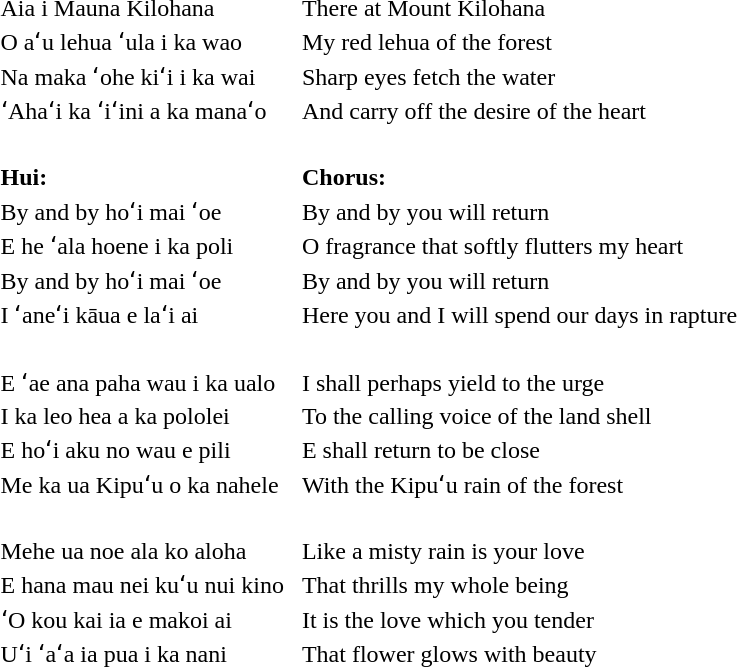<table>
<tr>
<td>Aia i Mauna Kilohana</td>
<td rowspan=99> </td>
<td>There at Mount Kilohana</td>
</tr>
<tr>
<td>O aʻu lehua ʻula i ka wao</td>
<td>My red lehua of the forest</td>
</tr>
<tr>
<td>Na maka ʻohe kiʻi i ka wai</td>
<td>Sharp eyes fetch the water</td>
</tr>
<tr>
<td>ʻAhaʻi ka ʻiʻini a ka manaʻo</td>
<td>And carry off the desire of the heart</td>
</tr>
<tr>
<td> </td>
<td> </td>
</tr>
<tr>
<td><strong>Hui:</strong></td>
<td><strong>Chorus:</strong></td>
</tr>
<tr>
<td>By and by hoʻi mai ʻoe</td>
<td>By and by you will return</td>
</tr>
<tr>
<td>E he ʻala hoene i ka poli</td>
<td>O fragrance that softly flutters my heart</td>
</tr>
<tr>
<td>By and by hoʻi mai ʻoe</td>
<td>By and by you will return</td>
</tr>
<tr>
<td>I ʻaneʻi kāua e laʻi ai</td>
<td>Here you and I will spend our days in rapture</td>
</tr>
<tr>
<td> </td>
<td> </td>
</tr>
<tr>
<td>E ʻae ana paha wau i ka ualo</td>
<td>I shall perhaps yield to the urge</td>
</tr>
<tr>
<td>I ka leo hea a ka pololei</td>
<td>To the calling voice of the land shell</td>
</tr>
<tr>
<td>E hoʻi aku no wau e pili</td>
<td>E shall return to be close</td>
</tr>
<tr>
<td>Me ka ua Kipuʻu o ka nahele</td>
<td>With the Kipuʻu rain of the forest</td>
</tr>
<tr>
<td> </td>
<td> </td>
</tr>
<tr>
<td>Mehe ua noe ala ko aloha</td>
<td>Like a misty rain is your love</td>
</tr>
<tr>
<td>E hana mau nei kuʻu nui kino</td>
<td>That thrills my whole being</td>
</tr>
<tr>
<td>ʻO kou kai ia e makoi ai</td>
<td>It is the love which you tender</td>
</tr>
<tr>
<td>Uʻi ʻaʻa ia pua i ka nani</td>
<td>That flower glows with beauty</td>
</tr>
</table>
